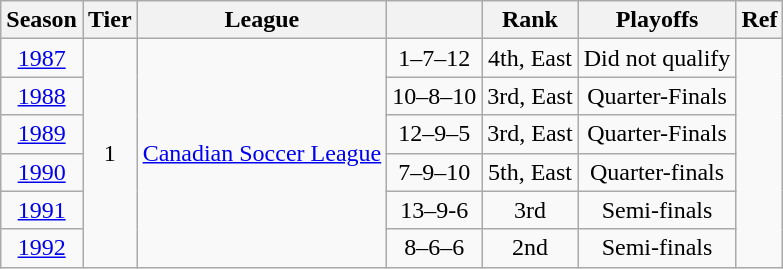<table class="wikitable" style="text-align: center;">
<tr>
<th>Season</th>
<th>Tier</th>
<th>League</th>
<th></th>
<th>Rank</th>
<th>Playoffs</th>
<th>Ref</th>
</tr>
<tr>
<td><a href='#'>1987</a></td>
<td rowspan="6">1</td>
<td rowspan="6"><a href='#'>Canadian Soccer League</a></td>
<td>1–7–12</td>
<td>4th, East</td>
<td>Did not qualify</td>
<td rowspan="6"></td>
</tr>
<tr>
<td><a href='#'>1988</a></td>
<td>10–8–10</td>
<td>3rd, East</td>
<td>Quarter-Finals</td>
</tr>
<tr>
<td><a href='#'>1989</a></td>
<td>12–9–5</td>
<td>3rd, East</td>
<td>Quarter-Finals</td>
</tr>
<tr>
<td><a href='#'>1990</a></td>
<td>7–9–10</td>
<td>5th, East</td>
<td>Quarter-finals</td>
</tr>
<tr>
<td><a href='#'>1991</a></td>
<td>13–9-6</td>
<td>3rd</td>
<td>Semi-finals</td>
</tr>
<tr>
<td><a href='#'>1992</a></td>
<td>8–6–6</td>
<td>2nd</td>
<td>Semi-finals</td>
</tr>
</table>
